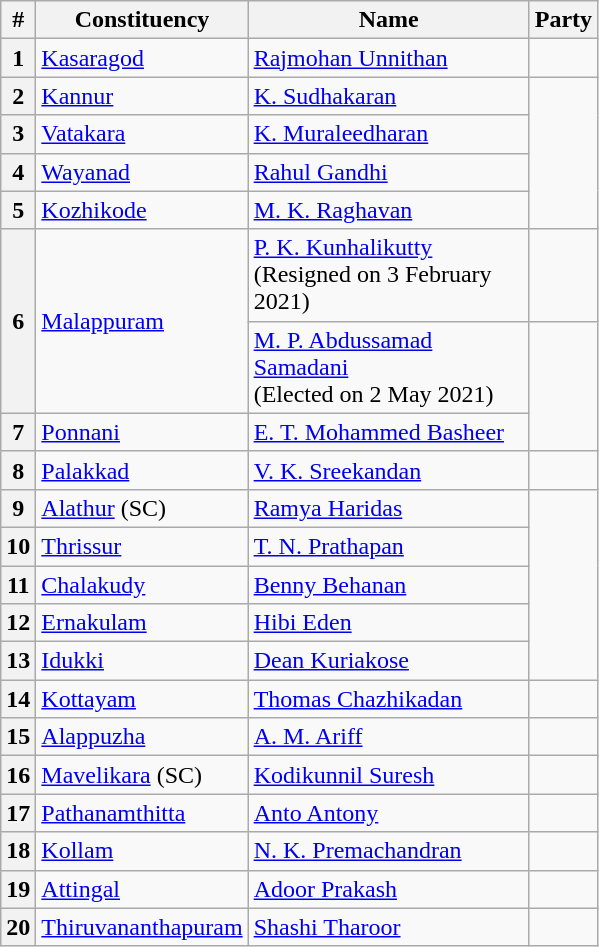<table class="wikitable sortable">
<tr>
<th>#</th>
<th style="width:120px">Constituency</th>
<th style="width:180px">Name</th>
<th colspan=2>Party</th>
</tr>
<tr>
<th>1</th>
<td><a href='#'>Kasaragod</a></td>
<td><a href='#'>Rajmohan Unnithan</a></td>
<td></td>
</tr>
<tr>
<th>2</th>
<td><a href='#'>Kannur</a></td>
<td><a href='#'>K. Sudhakaran</a></td>
</tr>
<tr>
<th>3</th>
<td><a href='#'>Vatakara</a></td>
<td><a href='#'>K. Muraleedharan</a></td>
</tr>
<tr>
<th>4</th>
<td><a href='#'>Wayanad</a></td>
<td><a href='#'>Rahul Gandhi</a></td>
</tr>
<tr>
<th>5</th>
<td><a href='#'>Kozhikode</a></td>
<td><a href='#'>M. K. Raghavan</a></td>
</tr>
<tr>
<th rowspan="2">6</th>
<td rowspan="2"><a href='#'>Malappuram</a></td>
<td><a href='#'>P. K. Kunhalikutty</a><br>(Resigned on 3 February 2021)</td>
<td></td>
</tr>
<tr>
<td><a href='#'>M. P. Abdussamad Samadani</a><br>(Elected on 2 May 2021)</td>
</tr>
<tr>
<th>7</th>
<td><a href='#'>Ponnani</a></td>
<td><a href='#'>E. T. Mohammed Basheer</a></td>
</tr>
<tr>
<th>8</th>
<td><a href='#'>Palakkad</a></td>
<td><a href='#'>V. K. Sreekandan</a></td>
<td></td>
</tr>
<tr>
<th>9</th>
<td><a href='#'>Alathur</a> (SC)</td>
<td><a href='#'>Ramya Haridas</a></td>
</tr>
<tr>
<th>10</th>
<td><a href='#'>Thrissur</a></td>
<td><a href='#'>T. N. Prathapan</a></td>
</tr>
<tr>
<th>11</th>
<td><a href='#'>Chalakudy</a></td>
<td><a href='#'>Benny Behanan</a></td>
</tr>
<tr>
<th>12</th>
<td><a href='#'>Ernakulam</a></td>
<td><a href='#'>Hibi Eden</a></td>
</tr>
<tr>
<th>13</th>
<td><a href='#'>Idukki</a></td>
<td><a href='#'>Dean Kuriakose</a></td>
</tr>
<tr>
<th>14</th>
<td><a href='#'>Kottayam</a></td>
<td><a href='#'>Thomas Chazhikadan</a></td>
<td></td>
</tr>
<tr>
<th>15</th>
<td><a href='#'>Alappuzha</a></td>
<td><a href='#'>A. M. Ariff</a></td>
<td></td>
</tr>
<tr>
<th>16</th>
<td><a href='#'>Mavelikara</a> (SC)</td>
<td><a href='#'>Kodikunnil Suresh</a></td>
<td></td>
</tr>
<tr>
<th>17</th>
<td><a href='#'>Pathanamthitta</a></td>
<td><a href='#'>Anto Antony</a></td>
</tr>
<tr>
<th>18</th>
<td><a href='#'>Kollam</a></td>
<td><a href='#'>N. K. Premachandran</a></td>
<td></td>
</tr>
<tr>
<th>19</th>
<td><a href='#'>Attingal</a></td>
<td><a href='#'>Adoor Prakash</a></td>
<td></td>
</tr>
<tr>
<th>20</th>
<td><a href='#'>Thiruvananthapuram</a></td>
<td><a href='#'>Shashi Tharoor</a></td>
</tr>
</table>
